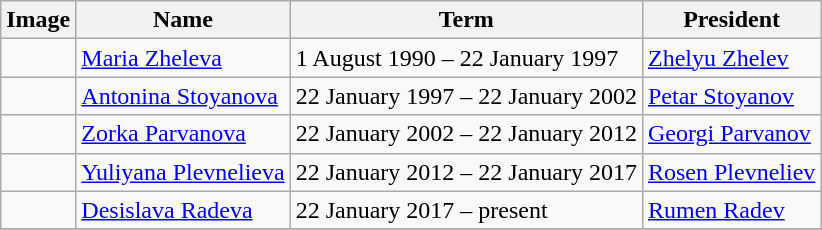<table class="wikitable">
<tr>
<th>Image</th>
<th>Name</th>
<th>Term</th>
<th>President</th>
</tr>
<tr>
<td></td>
<td><a href='#'>Maria Zheleva</a></td>
<td>1 August 1990 – 22 January 1997</td>
<td><a href='#'>Zhelyu Zhelev</a></td>
</tr>
<tr>
<td></td>
<td><a href='#'>Antonina Stoyanova</a></td>
<td>22 January 1997 – 22 January 2002</td>
<td><a href='#'>Petar Stoyanov</a></td>
</tr>
<tr>
<td></td>
<td><a href='#'>Zorka Parvanova</a></td>
<td>22 January 2002 – 22 January 2012</td>
<td><a href='#'>Georgi Parvanov</a></td>
</tr>
<tr>
<td></td>
<td><a href='#'>Yuliyana Plevnelieva</a></td>
<td>22 January 2012 – 22 January 2017</td>
<td><a href='#'>Rosen Plevneliev</a></td>
</tr>
<tr>
<td></td>
<td><a href='#'>Desislava Radeva</a></td>
<td>22 January 2017 – present</td>
<td><a href='#'>Rumen Radev</a></td>
</tr>
<tr>
</tr>
</table>
